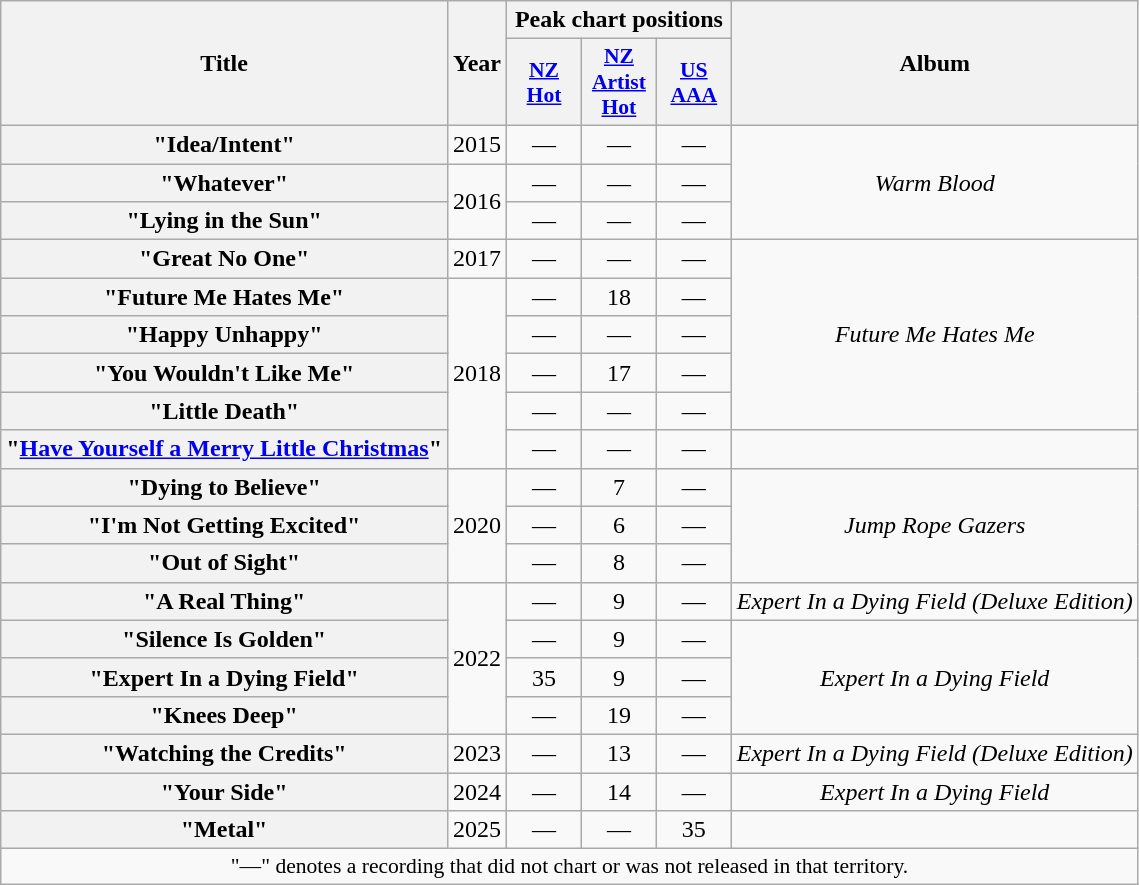<table class="wikitable plainrowheaders" style="text-align:center;">
<tr>
<th scope="col" rowspan="2">Title</th>
<th scope="col" rowspan="2">Year</th>
<th scope="col" colspan="3">Peak chart positions</th>
<th scope="col" rowspan="2">Album</th>
</tr>
<tr>
<th style="width:3em;font-size:90%"><a href='#'>NZ<br>Hot</a><br></th>
<th style="width:3em;font-size:90%"><a href='#'>NZ<br>Artist<br>Hot</a><br></th>
<th style="width:3em;font-size:90%"><a href='#'>US AAA</a></th>
</tr>
<tr>
<th scope="row">"Idea/Intent"</th>
<td>2015</td>
<td>—</td>
<td>—</td>
<td>—</td>
<td rowspan="3"><em>Warm Blood</em></td>
</tr>
<tr>
<th scope="row">"Whatever"</th>
<td rowspan="2">2016</td>
<td>—</td>
<td>—</td>
<td>—</td>
</tr>
<tr>
<th scope="row">"Lying in the Sun"</th>
<td>—</td>
<td>—</td>
<td>—</td>
</tr>
<tr>
<th scope="row">"Great No One"</th>
<td>2017</td>
<td>—</td>
<td>—</td>
<td>—</td>
<td rowspan="5"><em>Future Me Hates Me</em></td>
</tr>
<tr>
<th scope="row">"Future Me Hates Me"</th>
<td rowspan="5">2018</td>
<td>—</td>
<td>18</td>
<td>—</td>
</tr>
<tr>
<th scope="row">"Happy Unhappy"</th>
<td>—</td>
<td>—</td>
<td>—</td>
</tr>
<tr>
<th scope="row">"You Wouldn't Like Me"</th>
<td>—</td>
<td>17</td>
<td>—</td>
</tr>
<tr>
<th scope="row">"Little Death"</th>
<td>—</td>
<td>—</td>
<td>—</td>
</tr>
<tr>
<th scope="row">"<a href='#'>Have Yourself a Merry Little Christmas</a>"</th>
<td>—</td>
<td>—</td>
<td>—</td>
<td></td>
</tr>
<tr>
<th scope="row">"Dying to Believe"</th>
<td rowspan="3">2020</td>
<td>—</td>
<td>7</td>
<td>—</td>
<td rowspan="3"><em>Jump Rope Gazers</em></td>
</tr>
<tr>
<th scope="row">"I'm Not Getting Excited"</th>
<td>—</td>
<td>6</td>
<td>—</td>
</tr>
<tr>
<th scope="row">"Out of Sight"</th>
<td>—</td>
<td>8</td>
<td>—</td>
</tr>
<tr>
<th scope="row">"A Real Thing"</th>
<td rowspan="4">2022</td>
<td>—</td>
<td>9</td>
<td>—</td>
<td><em>Expert In a Dying Field (Deluxe Edition)</em></td>
</tr>
<tr>
<th scope="row">"Silence Is Golden"</th>
<td>—</td>
<td>9</td>
<td>—</td>
<td rowspan="3"><em>Expert In a Dying Field</em></td>
</tr>
<tr>
<th scope="row">"Expert In a Dying Field"</th>
<td>35</td>
<td>9</td>
<td>—</td>
</tr>
<tr>
<th scope="row">"Knees Deep"</th>
<td>—</td>
<td>19</td>
<td>—</td>
</tr>
<tr>
<th scope="row">"Watching the Credits"</th>
<td>2023</td>
<td>—</td>
<td>13</td>
<td>—</td>
<td><em>Expert In a Dying Field (Deluxe Edition)</em></td>
</tr>
<tr>
<th scope="row">"Your Side"</th>
<td>2024</td>
<td>—</td>
<td>14</td>
<td>—</td>
<td><em>Expert In a Dying Field</em></td>
</tr>
<tr>
<th scope="row">"Metal"</th>
<td>2025</td>
<td>—</td>
<td>—</td>
<td>35</td>
<td></td>
</tr>
<tr>
<td colspan="8" style="font-size:90%">"—" denotes a recording that did not chart or was not released in that territory.</td>
</tr>
</table>
